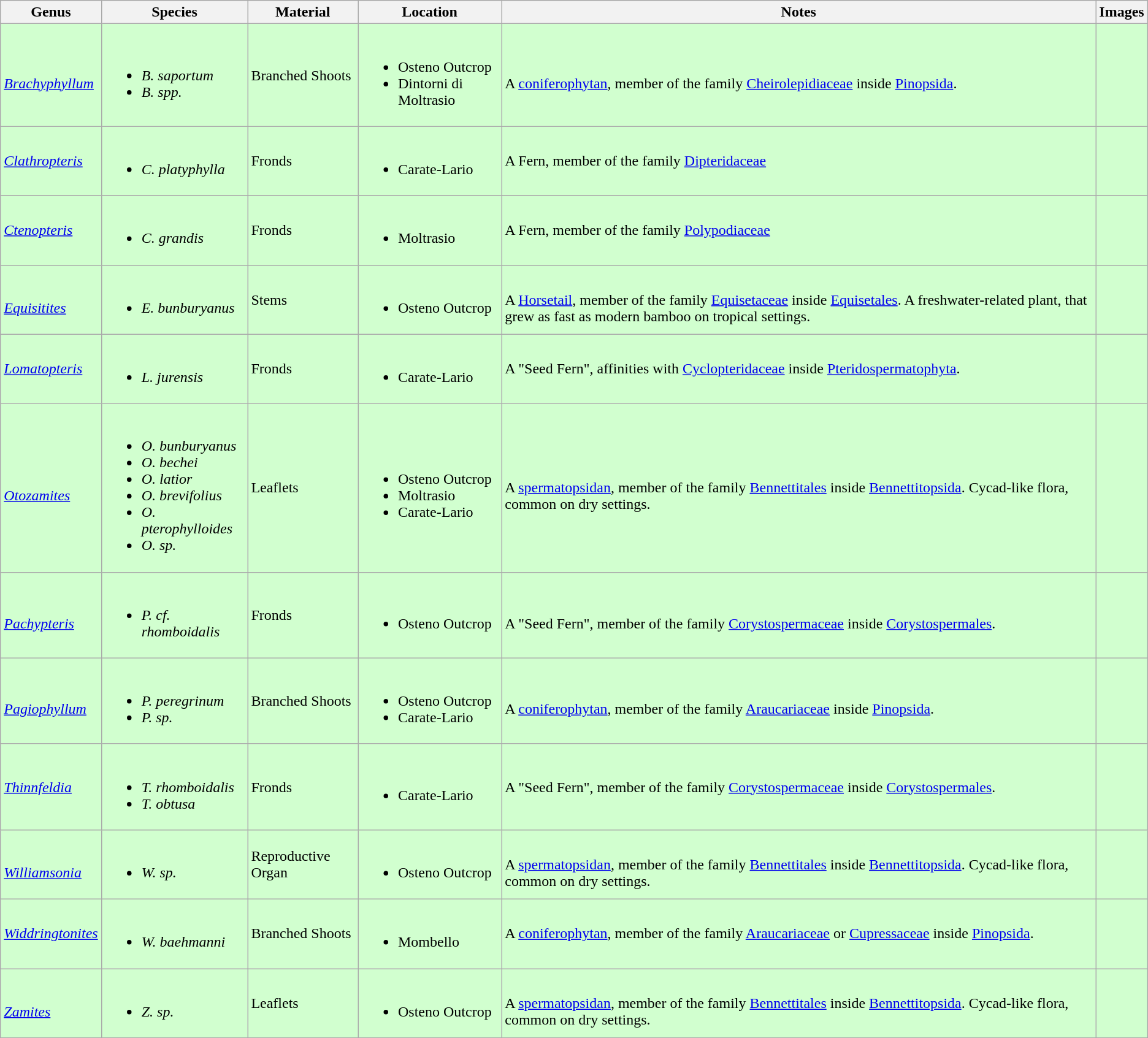<table class="wikitable" align="center">
<tr>
<th>Genus</th>
<th>Species</th>
<th>Material</th>
<th>Location</th>
<th>Notes</th>
<th>Images</th>
</tr>
<tr>
<td style="background:#D1FFCF;"><br><em><a href='#'>Brachyphyllum</a></em></td>
<td style="background:#D1FFCF;"><br><ul><li><em>B. saportum</em></li><li><em>B. spp.</em></li></ul></td>
<td style="background:#D1FFCF;">Branched Shoots</td>
<td style="background:#D1FFCF;"><br><ul><li>Osteno Outcrop</li><li>Dintorni di Moltrasio</li></ul></td>
<td style="background:#D1FFCF;"><br>A <a href='#'>coniferophytan</a>, member of the family <a href='#'>Cheirolepidiaceae</a> inside <a href='#'>Pinopsida</a>.</td>
<td style="background:#D1FFCF;"></td>
</tr>
<tr>
<td style="background:#D1FFCF;"><em><a href='#'>Clathropteris</a></em></td>
<td style="background:#D1FFCF;"><br><ul><li><em>C. platyphylla</em></li></ul></td>
<td style="background:#D1FFCF;">Fronds</td>
<td style="background:#D1FFCF;"><br><ul><li>Carate-Lario</li></ul></td>
<td style="background:#D1FFCF;">A Fern, member of the family <a href='#'>Dipteridaceae</a></td>
<td style="background:#D1FFCF;"></td>
</tr>
<tr>
<td style="background:#D1FFCF;"><em><a href='#'>Ctenopteris</a></em></td>
<td style="background:#D1FFCF;"><br><ul><li><em>C. grandis</em></li></ul></td>
<td style="background:#D1FFCF;">Fronds</td>
<td style="background:#D1FFCF;"><br><ul><li>Moltrasio</li></ul></td>
<td style="background:#D1FFCF;">A Fern, member of the family <a href='#'>Polypodiaceae</a></td>
<td style="background:#D1FFCF;"></td>
</tr>
<tr>
<td style="background:#D1FFCF;"><br><em><a href='#'>Equisitites</a></em></td>
<td style="background:#D1FFCF;"><br><ul><li><em>E. bunburyanus</em></li></ul></td>
<td style="background:#D1FFCF;">Stems</td>
<td style="background:#D1FFCF;"><br><ul><li>Osteno Outcrop</li></ul></td>
<td style="background:#D1FFCF;"><br>A <a href='#'>Horsetail</a>, member of the family <a href='#'>Equisetaceae</a> inside <a href='#'>Equisetales</a>. A freshwater-related plant, that grew as fast as modern bamboo on tropical settings.</td>
<td style="background:#D1FFCF;"></td>
</tr>
<tr>
<td style="background:#D1FFCF;"><em><a href='#'>Lomatopteris</a></em></td>
<td style="background:#D1FFCF;"><br><ul><li><em>L. jurensis</em></li></ul></td>
<td style="background:#D1FFCF;">Fronds</td>
<td style="background:#D1FFCF;"><br><ul><li>Carate-Lario</li></ul></td>
<td style="background:#D1FFCF;">A "Seed Fern", affinities with <a href='#'>Cyclopteridaceae</a> inside <a href='#'>Pteridospermatophyta</a>.</td>
<td style="background:#D1FFCF;"></td>
</tr>
<tr>
<td style="background:#D1FFCF;"><br><em><a href='#'>Otozamites</a></em></td>
<td style="background:#D1FFCF;"><br><ul><li><em>O. bunburyanus</em></li><li><em>O. bechei</em></li><li><em>O. latior</em></li><li><em>O. brevifolius</em></li><li><em>O. pterophylloides</em></li><li><em>O. sp.</em></li></ul></td>
<td style="background:#D1FFCF;">Leaflets</td>
<td style="background:#D1FFCF;"><br><ul><li>Osteno Outcrop</li><li>Moltrasio</li><li>Carate-Lario</li></ul></td>
<td style="background:#D1FFCF;"><br>A <a href='#'>spermatopsidan</a>, member of the family <a href='#'>Bennettitales</a> inside <a href='#'>Bennettitopsida</a>. Cycad-like flora, common on dry settings.</td>
<td style="background:#D1FFCF;"></td>
</tr>
<tr>
<td style="background:#D1FFCF;"><br><em><a href='#'>Pachypteris</a></em></td>
<td style="background:#D1FFCF;"><br><ul><li><em>P. cf. rhomboidalis</em></li></ul></td>
<td style="background:#D1FFCF;">Fronds</td>
<td style="background:#D1FFCF;"><br><ul><li>Osteno Outcrop</li></ul></td>
<td style="background:#D1FFCF;"><br>A "Seed Fern", member of the family <a href='#'>Corystospermaceae</a> inside <a href='#'>Corystospermales</a>.</td>
<td style="background:#D1FFCF;"></td>
</tr>
<tr>
<td style="background:#D1FFCF;"><br><em><a href='#'>Pagiophyllum</a></em></td>
<td style="background:#D1FFCF;"><br><ul><li><em>P. peregrinum</em></li><li><em>P. sp.</em></li></ul></td>
<td style="background:#D1FFCF;">Branched Shoots</td>
<td style="background:#D1FFCF;"><br><ul><li>Osteno Outcrop</li><li>Carate-Lario</li></ul></td>
<td style="background:#D1FFCF;"><br>A <a href='#'>coniferophytan</a>, member of the family <a href='#'>Araucariaceae</a> inside <a href='#'>Pinopsida</a>.</td>
<td style="background:#D1FFCF;"></td>
</tr>
<tr>
<td style="background:#D1FFCF;"><em><a href='#'>Thinnfeldia</a></em></td>
<td style="background:#D1FFCF;"><br><ul><li><em>T. rhomboidalis</em></li><li><em>T. obtusa</em></li></ul></td>
<td style="background:#D1FFCF;">Fronds</td>
<td style="background:#D1FFCF;"><br><ul><li>Carate-Lario</li></ul></td>
<td style="background:#D1FFCF;">A "Seed Fern", member of the family <a href='#'>Corystospermaceae</a> inside <a href='#'>Corystospermales</a>.</td>
<td style="background:#D1FFCF;"></td>
</tr>
<tr>
<td style="background:#D1FFCF;"><br><em><a href='#'>Williamsonia</a></em></td>
<td style="background:#D1FFCF;"><br><ul><li><em>W. sp.</em></li></ul></td>
<td style="background:#D1FFCF;">Reproductive Organ</td>
<td style="background:#D1FFCF;"><br><ul><li>Osteno Outcrop</li></ul></td>
<td style="background:#D1FFCF;"><br>A <a href='#'>spermatopsidan</a>, member of the family <a href='#'>Bennettitales</a> inside <a href='#'>Bennettitopsida</a>. Cycad-like flora, common on dry settings.</td>
<td style="background:#D1FFCF;"><br></td>
</tr>
<tr>
<td style="background:#D1FFCF;"><em><a href='#'>Widdringtonites</a></em></td>
<td style="background:#D1FFCF;"><br><ul><li><em>W. baehmanni</em></li></ul></td>
<td style="background:#D1FFCF;">Branched Shoots</td>
<td style="background:#D1FFCF;"><br><ul><li>Mombello</li></ul></td>
<td style="background:#D1FFCF;">A <a href='#'>coniferophytan</a>, member of the family <a href='#'>Araucariaceae</a> or <a href='#'>Cupressaceae</a> inside <a href='#'>Pinopsida</a>.</td>
<td style="background:#D1FFCF;"></td>
</tr>
<tr>
<td style="background:#D1FFCF;"><br><em><a href='#'>Zamites</a></em></td>
<td style="background:#D1FFCF;"><br><ul><li><em>Z. sp.</em></li></ul></td>
<td style="background:#D1FFCF;">Leaflets</td>
<td style="background:#D1FFCF;"><br><ul><li>Osteno Outcrop</li></ul></td>
<td style="background:#D1FFCF;"><br>A <a href='#'>spermatopsidan</a>, member of the family <a href='#'>Bennettitales</a> inside <a href='#'>Bennettitopsida</a>. Cycad-like flora, common on dry settings.</td>
<td style="background:#D1FFCF;"><br></td>
</tr>
<tr>
</tr>
</table>
